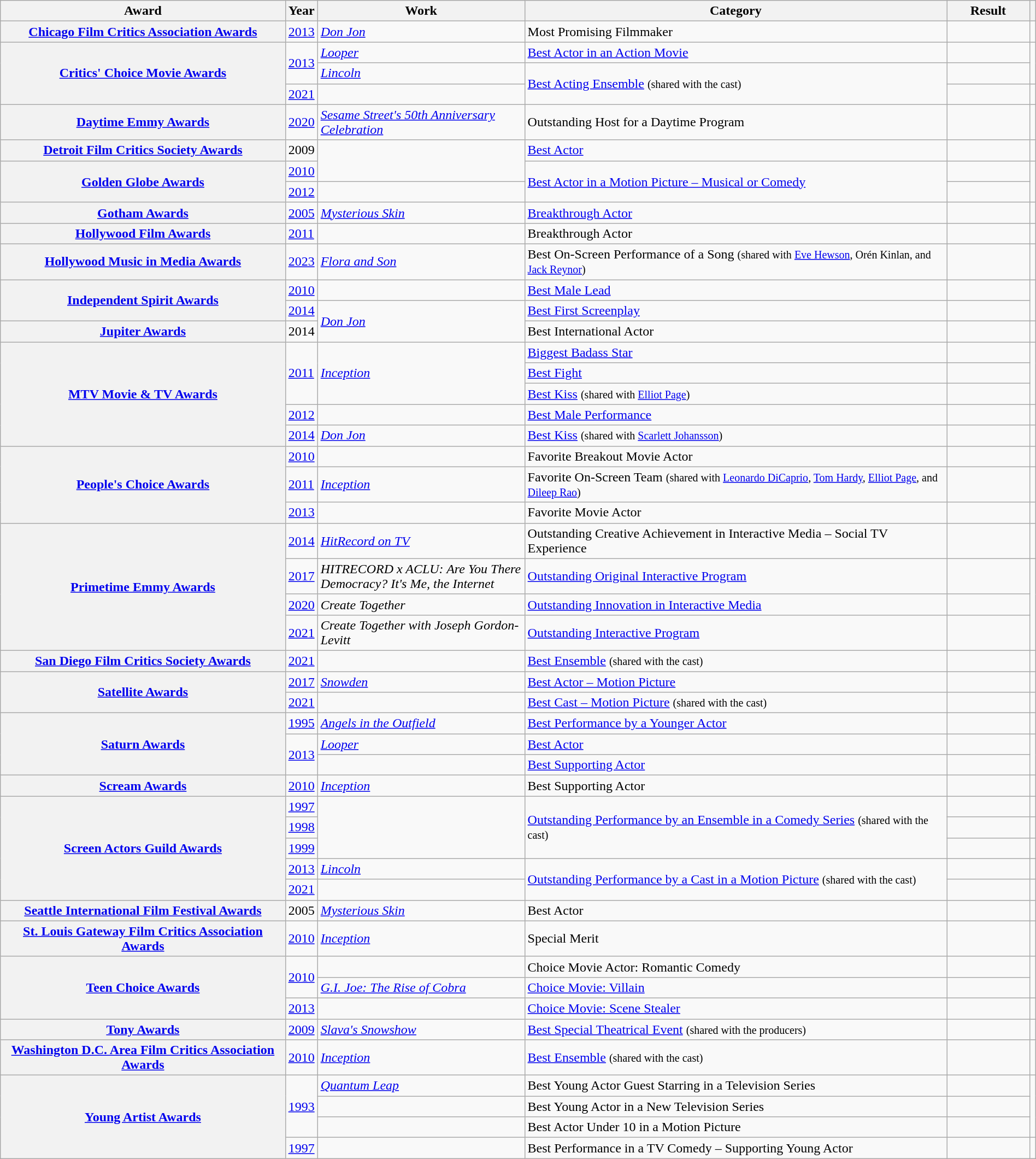<table class="wikitable sortable plainrowheaders" style="width: 100%;">
<tr>
<th scope="col">Award</th>
<th scope="col">Year</th>
<th scope="col" style="width: 20%;">Work</th>
<th scope="col">Category</th>
<th scope="col" style="width: 8%;">Result</th>
<th scope="col" class="unsortable"></th>
</tr>
<tr>
<th scope="row" scope="row"><a href='#'>Chicago Film Critics Association Awards</a> </th>
<td><a href='#'>2013</a></td>
<td><em><a href='#'>Don Jon</a></em></td>
<td>Most Promising Filmmaker</td>
<td></td>
<td style="text-align:center;"></td>
</tr>
<tr>
<th scope="row" scope="row" rowspan="3"><a href='#'>Critics' Choice Movie Awards</a></th>
<td rowspan="2"><a href='#'>2013</a></td>
<td><em><a href='#'>Looper</a></em></td>
<td><a href='#'>Best Actor in an Action Movie</a></td>
<td></td>
<td style="text-align:center;" rowspan="2"></td>
</tr>
<tr>
<td><em><a href='#'>Lincoln</a></em></td>
<td rowspan="2"><a href='#'>Best Acting Ensemble</a> <small>(shared with the cast)</small></td>
<td></td>
</tr>
<tr>
<td><a href='#'>2021</a></td>
<td></td>
<td></td>
<td style="text-align:center;"></td>
</tr>
<tr>
<th scope="row" scope="row"><a href='#'>Daytime Emmy Awards</a> </th>
<td><a href='#'>2020</a></td>
<td><em><a href='#'>Sesame Street's 50th Anniversary Celebration</a></em></td>
<td>Outstanding Host for a Daytime Program</td>
<td></td>
<td style="text-align:center;"></td>
</tr>
<tr>
<th scope="row" scope="row"><a href='#'>Detroit Film Critics Society Awards</a></th>
<td>2009</td>
<td rowspan="2"></td>
<td><a href='#'>Best Actor</a></td>
<td></td>
<td style="text-align:center;"></td>
</tr>
<tr>
<th scope="row" scope="row" rowspan="2"><a href='#'>Golden Globe Awards</a> </th>
<td><a href='#'>2010</a></td>
<td rowspan="2"><a href='#'>Best Actor in a Motion Picture – Musical or Comedy</a></td>
<td></td>
<td style="text-align:center;" rowspan="2"></td>
</tr>
<tr>
<td><a href='#'>2012</a></td>
<td></td>
<td></td>
</tr>
<tr>
<th scope="row" scope="row"><a href='#'>Gotham Awards</a></th>
<td><a href='#'>2005</a></td>
<td><em><a href='#'>Mysterious Skin</a></em></td>
<td><a href='#'>Breakthrough Actor</a></td>
<td></td>
<td style="text-align:center;"></td>
</tr>
<tr>
<th scope="row" scope="row"><a href='#'>Hollywood Film Awards</a> </th>
<td><a href='#'>2011</a></td>
<td></td>
<td>Breakthrough Actor</td>
<td></td>
<td style="text-align:center;"></td>
</tr>
<tr>
<th scope="row"><a href='#'>Hollywood Music in Media Awards</a></th>
<td><a href='#'>2023</a></td>
<td><em><a href='#'>Flora and Son</a></em></td>
<td>Best On-Screen Performance of a Song <small>(shared with <a href='#'>Eve Hewson</a>, Orén Kinlan, and <a href='#'>Jack Reynor</a>)</small></td>
<td></td>
<td style="text-align:center;"></td>
</tr>
<tr>
<th scope="row" scope="row" rowspan="2"><a href='#'>Independent Spirit Awards</a> </th>
<td><a href='#'>2010</a></td>
<td></td>
<td><a href='#'>Best Male Lead</a></td>
<td></td>
<td style="text-align:center;" rowspan="2"></td>
</tr>
<tr>
<td><a href='#'>2014</a></td>
<td rowspan="2"><em><a href='#'>Don Jon</a></em></td>
<td><a href='#'>Best First Screenplay</a></td>
<td></td>
</tr>
<tr>
<th scope="row" scope="row"><a href='#'>Jupiter Awards</a> </th>
<td>2014</td>
<td>Best International Actor</td>
<td></td>
<td style="text-align:center;"></td>
</tr>
<tr>
<th scope="row" scope="row" rowspan="5"><a href='#'>MTV Movie & TV Awards</a> </th>
<td rowspan="3"><a href='#'>2011</a></td>
<td rowspan="3"><em><a href='#'>Inception</a></em></td>
<td><a href='#'>Biggest Badass Star</a></td>
<td></td>
<td style="text-align:center;" rowspan="3"></td>
</tr>
<tr>
<td><a href='#'>Best Fight</a></td>
<td></td>
</tr>
<tr>
<td><a href='#'>Best Kiss</a> <small>(shared with <a href='#'>Elliot Page</a>)</small></td>
<td></td>
</tr>
<tr>
<td><a href='#'>2012</a></td>
<td></td>
<td><a href='#'>Best Male Performance</a></td>
<td></td>
<td style="text-align:center;"></td>
</tr>
<tr>
<td><a href='#'>2014</a></td>
<td><em><a href='#'>Don Jon</a></em></td>
<td><a href='#'>Best Kiss</a> <small>(shared with <a href='#'>Scarlett Johansson</a>)</small></td>
<td></td>
<td style="text-align:center;"></td>
</tr>
<tr>
<th scope="row" scope="row" rowspan="3"><a href='#'>People's Choice Awards</a> </th>
<td><a href='#'>2010</a></td>
<td></td>
<td>Favorite Breakout Movie Actor</td>
<td></td>
<td style="text-align:center;"></td>
</tr>
<tr>
<td><a href='#'>2011</a></td>
<td><em><a href='#'>Inception</a></em></td>
<td>Favorite On-Screen Team <small>(shared with <a href='#'>Leonardo DiCaprio</a>, <a href='#'>Tom Hardy</a>, <a href='#'>Elliot Page</a>, and <a href='#'>Dileep Rao</a>)</small></td>
<td></td>
<td style="text-align:center;"></td>
</tr>
<tr>
<td><a href='#'>2013</a></td>
<td></td>
<td>Favorite Movie Actor</td>
<td></td>
<td style="text-align:center;"></td>
</tr>
<tr>
<th scope="row" scope="row" rowspan="4"><a href='#'>Primetime Emmy Awards</a></th>
<td><a href='#'>2014</a></td>
<td><em><a href='#'>HitRecord on TV</a></em></td>
<td>Outstanding Creative Achievement in Interactive Media – Social TV Experience</td>
<td></td>
<td style="text-align:center;"></td>
</tr>
<tr>
<td><a href='#'>2017</a></td>
<td><em>HITRECORD x ACLU: Are You There Democracy? It's Me, the Internet</em></td>
<td><a href='#'>Outstanding Original Interactive Program</a></td>
<td></td>
<td style="text-align:center;" rowspan="3"></td>
</tr>
<tr>
<td><a href='#'>2020</a></td>
<td><em>Create Together</em></td>
<td><a href='#'>Outstanding Innovation in Interactive Media</a></td>
<td></td>
</tr>
<tr>
<td><a href='#'>2021</a></td>
<td><em>Create Together with Joseph Gordon-Levitt</em></td>
<td><a href='#'>Outstanding Interactive Program</a></td>
<td></td>
</tr>
<tr>
<th scope="row" scope="row"><a href='#'>San Diego Film Critics Society Awards</a> </th>
<td><a href='#'>2021</a></td>
<td></td>
<td><a href='#'>Best Ensemble</a> <small>(shared with the cast)</small></td>
<td></td>
<td style="text-align:center;"></td>
</tr>
<tr>
<th scope="row" scope="row" rowspan="2"><a href='#'>Satellite Awards</a></th>
<td><a href='#'>2017</a></td>
<td><em><a href='#'>Snowden</a></em></td>
<td><a href='#'>Best Actor – Motion Picture</a></td>
<td></td>
<td style="text-align:center;"></td>
</tr>
<tr>
<td><a href='#'>2021</a></td>
<td></td>
<td><a href='#'>Best Cast – Motion Picture</a> <small>(shared with the cast)</small></td>
<td></td>
<td style="text-align:center;"></td>
</tr>
<tr>
<th scope="row" scope="row" rowspan="3"><a href='#'>Saturn Awards</a></th>
<td><a href='#'>1995</a></td>
<td><em><a href='#'>Angels in the Outfield</a></em></td>
<td><a href='#'>Best Performance by a Younger Actor</a></td>
<td></td>
<td style="text-align:center;"></td>
</tr>
<tr>
<td rowspan="2"><a href='#'>2013</a></td>
<td><em><a href='#'>Looper</a></em></td>
<td><a href='#'>Best Actor</a></td>
<td></td>
<td style="text-align:center;" rowspan="2"></td>
</tr>
<tr>
<td></td>
<td><a href='#'>Best Supporting Actor</a></td>
<td></td>
</tr>
<tr>
<th scope="row" scope="row"><a href='#'>Scream Awards</a></th>
<td><a href='#'>2010</a></td>
<td><em><a href='#'>Inception</a></em></td>
<td>Best Supporting Actor</td>
<td></td>
<td style="text-align:center;"></td>
</tr>
<tr>
<th scope="row" scope="row" rowspan="5"><a href='#'>Screen Actors Guild Awards</a></th>
<td><a href='#'>1997</a></td>
<td rowspan="3"></td>
<td rowspan="3"><a href='#'>Outstanding Performance by an Ensemble in a Comedy Series</a> <small>(shared with the cast)</small></td>
<td></td>
<td style="text-align:center;"></td>
</tr>
<tr>
<td><a href='#'>1998</a></td>
<td></td>
<td style="text-align:center;"></td>
</tr>
<tr>
<td><a href='#'>1999</a></td>
<td></td>
<td style="text-align:center;"></td>
</tr>
<tr>
<td><a href='#'>2013</a></td>
<td><em><a href='#'>Lincoln</a></em></td>
<td rowspan="2"><a href='#'>Outstanding Performance by a Cast in a Motion Picture</a> <small>(shared with the cast)</small></td>
<td></td>
<td style="text-align:center;"></td>
</tr>
<tr>
<td><a href='#'>2021</a></td>
<td></td>
<td></td>
<td style="text-align:center;"></td>
</tr>
<tr>
<th scope="row" scope="row"><a href='#'>Seattle International Film Festival Awards</a></th>
<td>2005</td>
<td><em><a href='#'>Mysterious Skin</a></em></td>
<td>Best Actor</td>
<td></td>
<td style="text-align:center;"></td>
</tr>
<tr>
<th scope="row" scope="row"><a href='#'>St. Louis Gateway Film Critics Association Awards</a></th>
<td><a href='#'>2010</a></td>
<td><em><a href='#'>Inception</a></em></td>
<td>Special Merit</td>
<td></td>
<td style="text-align:center;"></td>
</tr>
<tr>
<th scope="row" scope="row" rowspan="3"><a href='#'>Teen Choice Awards</a> </th>
<td rowspan="2"><a href='#'>2010</a></td>
<td></td>
<td>Choice Movie Actor: Romantic Comedy</td>
<td></td>
<td style="text-align:center;" rowspan="2"><br></td>
</tr>
<tr>
<td><em><a href='#'>G.I. Joe: The Rise of Cobra</a></em></td>
<td><a href='#'>Choice Movie: Villain</a></td>
<td></td>
</tr>
<tr>
<td><a href='#'>2013</a></td>
<td></td>
<td><a href='#'>Choice Movie: Scene Stealer</a></td>
<td></td>
<td style="text-align:center;"></td>
</tr>
<tr>
<th scope="row" scope="row"><a href='#'>Tony Awards</a></th>
<td><a href='#'>2009</a></td>
<td><em><a href='#'>Slava's Snowshow</a></em></td>
<td><a href='#'>Best Special Theatrical Event</a> <small>(shared with the producers)</small></td>
<td></td>
<td style="text-align:center;"></td>
</tr>
<tr>
<th scope="row" scope="row"><a href='#'>Washington D.C. Area Film Critics Association Awards</a> </th>
<td><a href='#'>2010</a></td>
<td><em><a href='#'>Inception</a></em></td>
<td><a href='#'>Best Ensemble</a> <small>(shared with the cast)</small></td>
<td></td>
<td style="text-align:center;"></td>
</tr>
<tr>
<th scope="row" scope="row" rowspan="4"><a href='#'>Young Artist Awards</a> </th>
<td rowspan="3"><a href='#'>1993</a></td>
<td><em><a href='#'>Quantum Leap</a></em></td>
<td>Best Young Actor Guest Starring in a Television Series</td>
<td></td>
<td style="text-align:center;" rowspan="3"></td>
</tr>
<tr>
<td></td>
<td>Best Young Actor in a New Television Series</td>
<td></td>
</tr>
<tr>
<td></td>
<td>Best Actor Under 10 in a Motion Picture</td>
<td></td>
</tr>
<tr>
<td><a href='#'>1997</a></td>
<td></td>
<td>Best Performance in a TV Comedy – Supporting Young Actor</td>
<td></td>
<td style="text-align:center;"></td>
</tr>
</table>
